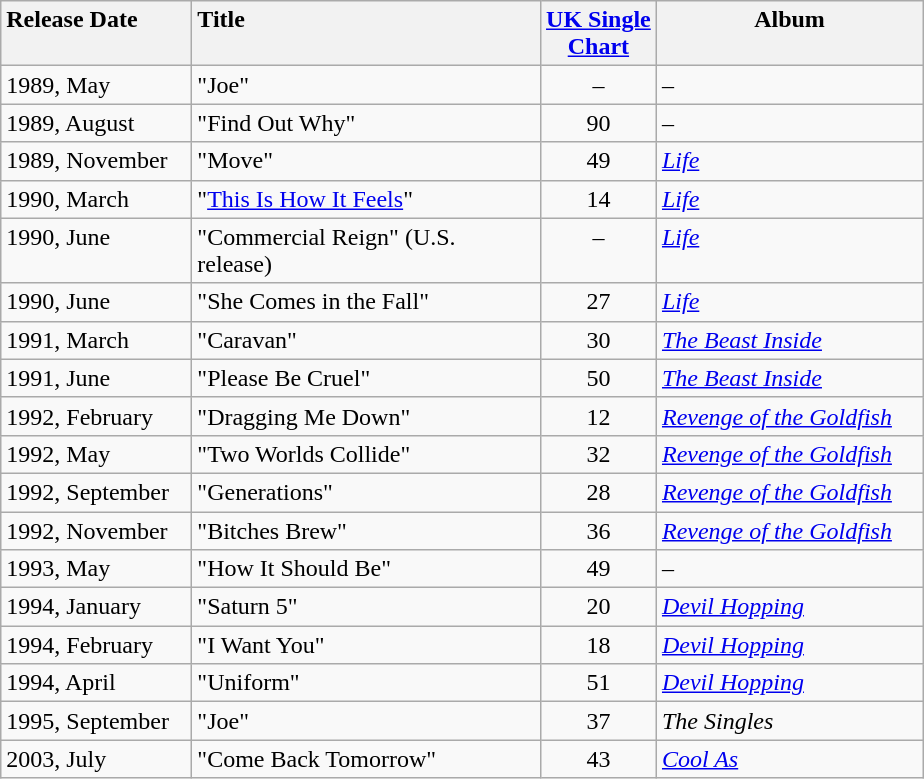<table class="wikitable">
<tr valign="top">
<th style="text-align:left; width:120px;">Release Date</th>
<th style="text-align:left; width:225px;">Title</th>
<th style="text-align:center; width:70px;"><a href='#'>UK Single Chart</a></th>
<th style="text-align:center; width:170px;">Album</th>
</tr>
<tr valign="top">
<td style="text-align:left;">1989, May</td>
<td style="text-align:left;">"Joe"</td>
<td style="text-align:center;">–</td>
<td style="text-align:left;">–</td>
</tr>
<tr valign="top">
<td style="text-align:left;">1989, August</td>
<td style="text-align:left;">"Find Out Why"</td>
<td style="text-align:center;">90</td>
<td style="text-align:left;">–</td>
</tr>
<tr valign="top">
<td style="text-align:left;">1989, November</td>
<td style="text-align:left;">"Move"</td>
<td style="text-align:center;">49</td>
<td style="text-align:left;"><em><a href='#'>Life</a></em></td>
</tr>
<tr valign="top">
<td style="text-align:left;">1990, March</td>
<td style="text-align:left;">"<a href='#'>This Is How It Feels</a>"</td>
<td style="text-align:center;">14</td>
<td style="text-align:left;"><em><a href='#'>Life</a></em></td>
</tr>
<tr valign="top">
<td style="text-align:left;">1990, June</td>
<td style="text-align:left;">"Commercial Reign" (U.S. release)</td>
<td style="text-align:center;">–</td>
<td style="text-align:left;"><em><a href='#'>Life</a></em></td>
</tr>
<tr valign="top">
<td style="text-align:left;">1990, June</td>
<td style="text-align:left;">"She Comes in the Fall"</td>
<td style="text-align:center;">27</td>
<td style="text-align:left;"><em><a href='#'>Life</a></em></td>
</tr>
<tr valign="top">
<td style="text-align:left;">1991, March</td>
<td style="text-align:left;">"Caravan"</td>
<td style="text-align:center;">30</td>
<td style="text-align:left;"><em><a href='#'>The Beast Inside</a></em></td>
</tr>
<tr valign="top">
<td style="text-align:left;">1991, June</td>
<td style="text-align:left;">"Please Be Cruel"</td>
<td style="text-align:center;">50</td>
<td style="text-align:left;"><em><a href='#'>The Beast Inside</a></em></td>
</tr>
<tr valign="top">
<td style="text-align:left;">1992, February</td>
<td style="text-align:left;">"Dragging Me Down"</td>
<td style="text-align:center;">12</td>
<td style="text-align:left;"><em><a href='#'>Revenge of the Goldfish</a></em></td>
</tr>
<tr valign="top">
<td style="text-align:left;">1992, May</td>
<td style="text-align:left;">"Two Worlds Collide"</td>
<td style="text-align:center;">32</td>
<td style="text-align:left;"><em><a href='#'>Revenge of the Goldfish</a></em></td>
</tr>
<tr valign="top">
<td style="text-align:left;">1992, September</td>
<td style="text-align:left;">"Generations"</td>
<td style="text-align:center;">28</td>
<td style="text-align:left;"><em><a href='#'>Revenge of the Goldfish</a></em></td>
</tr>
<tr valign="top">
<td style="text-align:left;">1992, November</td>
<td style="text-align:left;">"Bitches Brew"</td>
<td style="text-align:center;">36</td>
<td style="text-align:left;"><em><a href='#'>Revenge of the Goldfish</a></em></td>
</tr>
<tr valign="top">
<td style="text-align:left;">1993, May</td>
<td style="text-align:left;">"How It Should Be"</td>
<td style="text-align:center;">49</td>
<td style="text-align:left;">–</td>
</tr>
<tr valign="top">
<td style="text-align:left;">1994, January</td>
<td style="text-align:left;">"Saturn 5"</td>
<td style="text-align:center;">20</td>
<td style="text-align:left;"><em><a href='#'>Devil Hopping</a></em></td>
</tr>
<tr valign="top">
<td style="text-align:left;">1994, February</td>
<td style="text-align:left;">"I Want You"</td>
<td style="text-align:center;">18</td>
<td style="text-align:left;"><em><a href='#'>Devil Hopping</a></em></td>
</tr>
<tr valign="top">
<td style="text-align:left;">1994, April</td>
<td style="text-align:left;">"Uniform"</td>
<td style="text-align:center;">51</td>
<td style="text-align:left;"><em><a href='#'>Devil Hopping</a></em></td>
</tr>
<tr valign="top">
<td style="text-align:left;">1995, September</td>
<td style="text-align:left;">"Joe"</td>
<td style="text-align:center;">37</td>
<td style="text-align:left;"><em>The Singles</em></td>
</tr>
<tr valign="top">
<td style="text-align:left;">2003, July</td>
<td style="text-align:left;">"Come Back Tomorrow"</td>
<td style="text-align:center;">43</td>
<td style="text-align:left;"><em><a href='#'>Cool As</a></em></td>
</tr>
</table>
